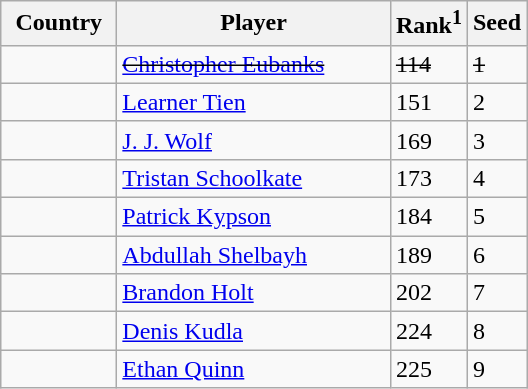<table class="sortable wikitable">
<tr>
<th width="70">Country</th>
<th width="175">Player</th>
<th>Rank<sup>1</sup></th>
<th>Seed</th>
</tr>
<tr>
<td><s></s></td>
<td><s><a href='#'>Christopher Eubanks</a></s></td>
<td><s>114</s></td>
<td><s>1</s></td>
</tr>
<tr>
<td></td>
<td><a href='#'>Learner Tien</a></td>
<td>151</td>
<td>2</td>
</tr>
<tr>
<td></td>
<td><a href='#'>J. J. Wolf</a></td>
<td>169</td>
<td>3</td>
</tr>
<tr>
<td></td>
<td><a href='#'>Tristan Schoolkate</a></td>
<td>173</td>
<td>4</td>
</tr>
<tr>
<td></td>
<td><a href='#'>Patrick Kypson</a></td>
<td>184</td>
<td>5</td>
</tr>
<tr>
<td></td>
<td><a href='#'>Abdullah Shelbayh</a></td>
<td>189</td>
<td>6</td>
</tr>
<tr>
<td></td>
<td><a href='#'>Brandon Holt</a></td>
<td>202</td>
<td>7</td>
</tr>
<tr>
<td></td>
<td><a href='#'>Denis Kudla</a></td>
<td>224</td>
<td>8</td>
</tr>
<tr>
<td></td>
<td><a href='#'>Ethan Quinn</a></td>
<td>225</td>
<td>9</td>
</tr>
</table>
